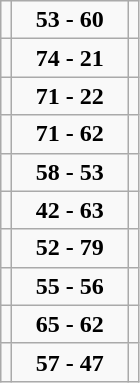<table class="wikitable" style="text-align:center">
<tr>
<td align="left"></td>
<td width="70px"><strong>53 - 60</strong></td>
<td align="left"></td>
</tr>
<tr>
<td align="left"></td>
<td width="70px"><strong>74 - 21</strong></td>
<td align="left"></td>
</tr>
<tr>
<td align="left"></td>
<td width="70px"><strong>71 - 22</strong></td>
<td align="left"></td>
</tr>
<tr>
<td align="left"></td>
<td width="70px"><strong>71 - 62</strong></td>
<td align="left"></td>
</tr>
<tr>
<td align="left"></td>
<td width="70px"><strong>58 - 53</strong></td>
<td align="left"></td>
</tr>
<tr>
<td align="left"></td>
<td width="70px"><strong>42 - 63</strong></td>
<td align="left"></td>
</tr>
<tr>
<td align="left"></td>
<td width="70px"><strong>52 - 79</strong></td>
<td align="left"></td>
</tr>
<tr>
<td align="left"></td>
<td width="70px"><strong>55 - 56</strong></td>
<td align="left"></td>
</tr>
<tr>
<td align="left"></td>
<td width="70px"><strong>65 - 62</strong></td>
<td align="left"></td>
</tr>
<tr>
<td align="left"></td>
<td width="70px"><strong>57 - 47</strong></td>
<td align="left"></td>
</tr>
</table>
